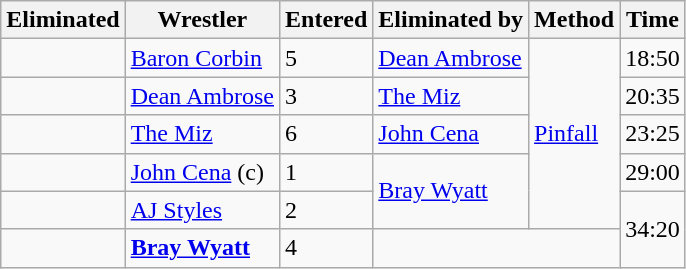<table class="wikitable sortable">
<tr>
<th>Eliminated</th>
<th>Wrestler</th>
<th>Entered</th>
<th>Eliminated by</th>
<th>Method</th>
<th>Time</th>
</tr>
<tr>
<td></td>
<td><a href='#'>Baron Corbin</a></td>
<td>5</td>
<td><a href='#'>Dean Ambrose</a></td>
<td rowspan=5><a href='#'>Pinfall</a></td>
<td>18:50</td>
</tr>
<tr>
<td></td>
<td><a href='#'>Dean Ambrose</a></td>
<td>3</td>
<td><a href='#'>The Miz</a></td>
<td>20:35</td>
</tr>
<tr>
<td></td>
<td><a href='#'>The Miz</a></td>
<td>6</td>
<td><a href='#'>John Cena</a></td>
<td>23:25</td>
</tr>
<tr>
<td></td>
<td><a href='#'>John Cena</a> (c)</td>
<td>1</td>
<td rowspan=2><a href='#'>Bray Wyatt</a></td>
<td>29:00</td>
</tr>
<tr>
<td></td>
<td><a href='#'>AJ Styles</a></td>
<td>2</td>
<td rowspan=2>34:20</td>
</tr>
<tr>
<td></td>
<td><strong><a href='#'>Bray Wyatt</a></strong></td>
<td>4</td>
<td colspan="3"></td>
</tr>
</table>
